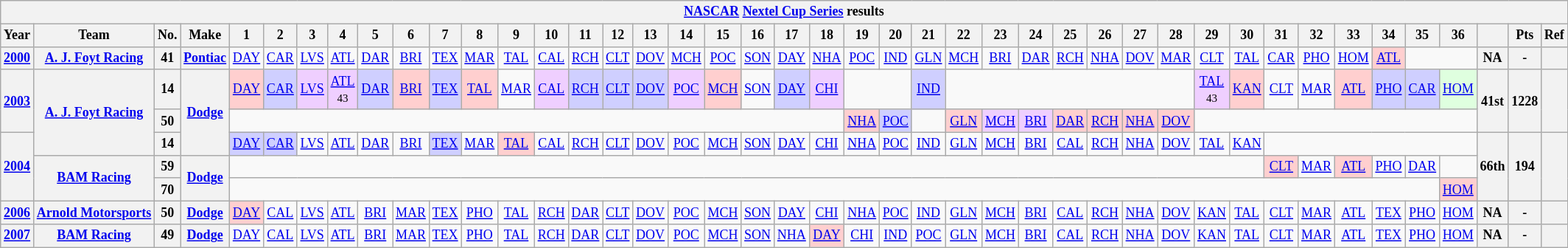<table class="wikitable" style="text-align:center; font-size:75%">
<tr>
<th colspan=45><a href='#'>NASCAR</a> <a href='#'>Nextel Cup Series</a> results</th>
</tr>
<tr>
<th>Year</th>
<th>Team</th>
<th>No.</th>
<th>Make</th>
<th>1</th>
<th>2</th>
<th>3</th>
<th>4</th>
<th>5</th>
<th>6</th>
<th>7</th>
<th>8</th>
<th>9</th>
<th>10</th>
<th>11</th>
<th>12</th>
<th>13</th>
<th>14</th>
<th>15</th>
<th>16</th>
<th>17</th>
<th>18</th>
<th>19</th>
<th>20</th>
<th>21</th>
<th>22</th>
<th>23</th>
<th>24</th>
<th>25</th>
<th>26</th>
<th>27</th>
<th>28</th>
<th>29</th>
<th>30</th>
<th>31</th>
<th>32</th>
<th>33</th>
<th>34</th>
<th>35</th>
<th>36</th>
<th></th>
<th>Pts</th>
<th>Ref</th>
</tr>
<tr>
<th><a href='#'>2000</a></th>
<th nowrap><a href='#'>A. J. Foyt Racing</a></th>
<th>41</th>
<th><a href='#'>Pontiac</a></th>
<td><a href='#'>DAY</a></td>
<td><a href='#'>CAR</a></td>
<td><a href='#'>LVS</a></td>
<td><a href='#'>ATL</a></td>
<td><a href='#'>DAR</a></td>
<td><a href='#'>BRI</a></td>
<td><a href='#'>TEX</a></td>
<td><a href='#'>MAR</a></td>
<td><a href='#'>TAL</a></td>
<td><a href='#'>CAL</a></td>
<td><a href='#'>RCH</a></td>
<td><a href='#'>CLT</a></td>
<td><a href='#'>DOV</a></td>
<td><a href='#'>MCH</a></td>
<td><a href='#'>POC</a></td>
<td><a href='#'>SON</a></td>
<td><a href='#'>DAY</a></td>
<td><a href='#'>NHA</a></td>
<td><a href='#'>POC</a></td>
<td><a href='#'>IND</a></td>
<td><a href='#'>GLN</a></td>
<td><a href='#'>MCH</a></td>
<td><a href='#'>BRI</a></td>
<td><a href='#'>DAR</a></td>
<td><a href='#'>RCH</a></td>
<td><a href='#'>NHA</a></td>
<td><a href='#'>DOV</a></td>
<td><a href='#'>MAR</a></td>
<td><a href='#'>CLT</a></td>
<td><a href='#'>TAL</a></td>
<td><a href='#'>CAR</a></td>
<td><a href='#'>PHO</a></td>
<td><a href='#'>HOM</a></td>
<td style="background:#FFCFCF;"><a href='#'>ATL</a><br></td>
<td colspan=2></td>
<th>NA</th>
<th>-</th>
<th></th>
</tr>
<tr>
<th rowspan=2><a href='#'>2003</a></th>
<th rowspan=3><a href='#'>A. J. Foyt Racing</a></th>
<th>14</th>
<th rowspan=3><a href='#'>Dodge</a></th>
<td style="background:#FFCFCF;"><a href='#'>DAY</a><br></td>
<td style="background:#CFCFFF;"><a href='#'>CAR</a><br></td>
<td style="background:#EFCFFF;"><a href='#'>LVS</a><br></td>
<td style="background:#EFCFFF;"><a href='#'>ATL</a><br><small>43</small></td>
<td style="background:#CFCFFF;"><a href='#'>DAR</a><br></td>
<td style="background:#FFCFCF;"><a href='#'>BRI</a><br></td>
<td style="background:#CFCFFF;"><a href='#'>TEX</a><br></td>
<td style="background:#FFCFCF;"><a href='#'>TAL</a><br></td>
<td><a href='#'>MAR</a></td>
<td style="background:#EFCFFF;"><a href='#'>CAL</a><br></td>
<td style="background:#CFCFFF;"><a href='#'>RCH</a><br></td>
<td style="background:#CFCFFF;"><a href='#'>CLT</a><br></td>
<td style="background:#CFCFFF;"><a href='#'>DOV</a><br></td>
<td style="background:#EFCFFF;"><a href='#'>POC</a><br></td>
<td style="background:#FFCFCF;"><a href='#'>MCH</a><br></td>
<td><a href='#'>SON</a></td>
<td style="background:#CFCFFF;"><a href='#'>DAY</a><br></td>
<td style="background:#EFCFFF;"><a href='#'>CHI</a><br></td>
<td colspan=2></td>
<td style="background:#CFCFFF;"><a href='#'>IND</a><br></td>
<td colspan=7></td>
<td style="background:#EFCFFF;"><a href='#'>TAL</a><br><small>43</small></td>
<td style="background:#FFCFCF;"><a href='#'>KAN</a><br></td>
<td><a href='#'>CLT</a></td>
<td><a href='#'>MAR</a></td>
<td style="background:#FFCFCF;"><a href='#'>ATL</a><br></td>
<td style="background:#CFCFFF;"><a href='#'>PHO</a><br></td>
<td style="background:#CFCFFF;"><a href='#'>CAR</a><br></td>
<td style="background:#DFFFDF;"><a href='#'>HOM</a><br></td>
<th rowspan=2>41st</th>
<th rowspan=2>1228</th>
<th rowspan=2></th>
</tr>
<tr>
<th>50</th>
<td colspan=18></td>
<td style="background:#FFCFCF;"><a href='#'>NHA</a><br></td>
<td style="background:#CFCFFF;"><a href='#'>POC</a><br></td>
<td></td>
<td style="background:#FFCFCF;"><a href='#'>GLN</a><br></td>
<td style="background:#EFCFFF;"><a href='#'>MCH</a><br></td>
<td style="background:#EFCFFF;"><a href='#'>BRI</a><br></td>
<td style="background:#FFCFCF;"><a href='#'>DAR</a><br></td>
<td style="background:#FFCFCF;"><a href='#'>RCH</a><br></td>
<td style="background:#FFCFCF;"><a href='#'>NHA</a><br></td>
<td style="background:#FFCFCF;"><a href='#'>DOV</a><br></td>
<td colspan=8></td>
</tr>
<tr>
<th rowspan=3><a href='#'>2004</a></th>
<th>14</th>
<td style="background:#CFCFFF;"><a href='#'>DAY</a><br></td>
<td style="background:#CFCFFF;"><a href='#'>CAR</a><br></td>
<td><a href='#'>LVS</a></td>
<td><a href='#'>ATL</a></td>
<td><a href='#'>DAR</a></td>
<td><a href='#'>BRI</a></td>
<td style="background:#CFCFFF;"><a href='#'>TEX</a><br></td>
<td><a href='#'>MAR</a></td>
<td style="background:#FFCFCF;"><a href='#'>TAL</a><br></td>
<td><a href='#'>CAL</a></td>
<td><a href='#'>RCH</a></td>
<td><a href='#'>CLT</a></td>
<td><a href='#'>DOV</a></td>
<td><a href='#'>POC</a></td>
<td><a href='#'>MCH</a></td>
<td><a href='#'>SON</a></td>
<td><a href='#'>DAY</a></td>
<td><a href='#'>CHI</a></td>
<td><a href='#'>NHA</a></td>
<td><a href='#'>POC</a></td>
<td><a href='#'>IND</a></td>
<td><a href='#'>GLN</a></td>
<td><a href='#'>MCH</a></td>
<td><a href='#'>BRI</a></td>
<td><a href='#'>CAL</a></td>
<td><a href='#'>RCH</a></td>
<td><a href='#'>NHA</a></td>
<td><a href='#'>DOV</a></td>
<td><a href='#'>TAL</a></td>
<td><a href='#'>KAN</a></td>
<td colspan=6></td>
<th rowspan=3>66th</th>
<th rowspan=3>194</th>
<th rowspan=3></th>
</tr>
<tr>
<th rowspan=2><a href='#'>BAM Racing</a></th>
<th>59</th>
<th rowspan=2><a href='#'>Dodge</a></th>
<td colspan=30></td>
<td style="background:#FFCFCF;"><a href='#'>CLT</a><br></td>
<td><a href='#'>MAR</a></td>
<td style="background:#FFCFCF;"><a href='#'>ATL</a><br></td>
<td><a href='#'>PHO</a></td>
<td><a href='#'>DAR</a></td>
<td></td>
</tr>
<tr>
<th>70</th>
<td colspan=35></td>
<td style="background:#FFCFCF;"><a href='#'>HOM</a><br></td>
</tr>
<tr>
<th><a href='#'>2006</a></th>
<th nowrap><a href='#'>Arnold Motorsports</a></th>
<th>50</th>
<th><a href='#'>Dodge</a></th>
<td style="background:#FFCFCF;"><a href='#'>DAY</a><br></td>
<td><a href='#'>CAL</a></td>
<td><a href='#'>LVS</a></td>
<td><a href='#'>ATL</a></td>
<td><a href='#'>BRI</a></td>
<td><a href='#'>MAR</a></td>
<td><a href='#'>TEX</a></td>
<td><a href='#'>PHO</a></td>
<td><a href='#'>TAL</a></td>
<td><a href='#'>RCH</a></td>
<td><a href='#'>DAR</a></td>
<td><a href='#'>CLT</a></td>
<td><a href='#'>DOV</a></td>
<td><a href='#'>POC</a></td>
<td><a href='#'>MCH</a></td>
<td><a href='#'>SON</a></td>
<td><a href='#'>DAY</a></td>
<td><a href='#'>CHI</a></td>
<td><a href='#'>NHA</a></td>
<td><a href='#'>POC</a></td>
<td><a href='#'>IND</a></td>
<td><a href='#'>GLN</a></td>
<td><a href='#'>MCH</a></td>
<td><a href='#'>BRI</a></td>
<td><a href='#'>CAL</a></td>
<td><a href='#'>RCH</a></td>
<td><a href='#'>NHA</a></td>
<td><a href='#'>DOV</a></td>
<td><a href='#'>KAN</a></td>
<td><a href='#'>TAL</a></td>
<td><a href='#'>CLT</a></td>
<td><a href='#'>MAR</a></td>
<td><a href='#'>ATL</a></td>
<td><a href='#'>TEX</a></td>
<td><a href='#'>PHO</a></td>
<td><a href='#'>HOM</a></td>
<th>NA</th>
<th>-</th>
<th></th>
</tr>
<tr>
<th><a href='#'>2007</a></th>
<th><a href='#'>BAM Racing</a></th>
<th>49</th>
<th><a href='#'>Dodge</a></th>
<td><a href='#'>DAY</a></td>
<td><a href='#'>CAL</a></td>
<td><a href='#'>LVS</a></td>
<td><a href='#'>ATL</a></td>
<td><a href='#'>BRI</a></td>
<td><a href='#'>MAR</a></td>
<td><a href='#'>TEX</a></td>
<td><a href='#'>PHO</a></td>
<td><a href='#'>TAL</a></td>
<td><a href='#'>RCH</a></td>
<td><a href='#'>DAR</a></td>
<td><a href='#'>CLT</a></td>
<td><a href='#'>DOV</a></td>
<td><a href='#'>POC</a></td>
<td><a href='#'>MCH</a></td>
<td><a href='#'>SON</a></td>
<td><a href='#'>NHA</a></td>
<td style="background:#FFCFCF;"><a href='#'>DAY</a><br></td>
<td><a href='#'>CHI</a></td>
<td><a href='#'>IND</a></td>
<td><a href='#'>POC</a></td>
<td><a href='#'>GLN</a></td>
<td><a href='#'>MCH</a></td>
<td><a href='#'>BRI</a></td>
<td><a href='#'>CAL</a></td>
<td><a href='#'>RCH</a></td>
<td><a href='#'>NHA</a></td>
<td><a href='#'>DOV</a></td>
<td><a href='#'>KAN</a></td>
<td><a href='#'>TAL</a></td>
<td><a href='#'>CLT</a></td>
<td><a href='#'>MAR</a></td>
<td><a href='#'>ATL</a></td>
<td><a href='#'>TEX</a></td>
<td><a href='#'>PHO</a></td>
<td><a href='#'>HOM</a></td>
<th>NA</th>
<th>-</th>
<th></th>
</tr>
</table>
